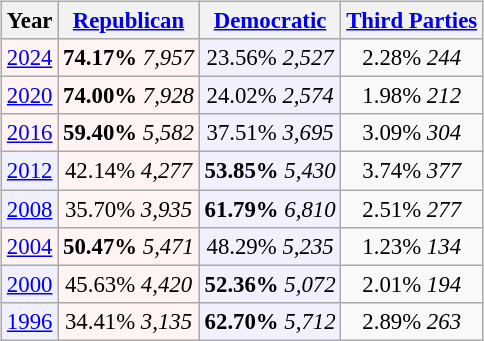<table class="wikitable" style="float:right; font-size:95%;">
<tr bgcolor=lightgrey>
<th>Year</th>
<th><a href='#'>Republican</a></th>
<th><a href='#'>Democratic</a></th>
<th><a href='#'>Third Parties</a></th>
</tr>
<tr>
<td style="text-align:center; background:#fff3f3;"><a href='#'>2024</a></td>
<td style="text-align:center; background:#fff3f3;"><strong>74.17%</strong> <em>7,957</em></td>
<td style="text-align:center; background:#f0f0ff;">23.56% <em>2,527</em></td>
<td style="text-align:center;">2.28% <em>244</em></td>
</tr>
<tr>
<td style="text-align:center; background:#fff3f3;"><a href='#'>2020</a></td>
<td style="text-align:center; background:#fff3f3;"><strong>74.00%</strong> <em>7,928</em></td>
<td style="text-align:center; background:#f0f0ff;">24.02% <em>2,574</em></td>
<td style="text-align:center;">1.98% <em>212</em></td>
</tr>
<tr>
<td align="center" bgcolor="#fff3f3"><a href='#'>2016</a></td>
<td align="center" bgcolor="#fff3f3"><strong>59.40%</strong> <em>5,582</em></td>
<td align="center" bgcolor="#f0f0ff">37.51% <em>3,695</em></td>
<td align="center">3.09% <em>304</em></td>
</tr>
<tr>
<td align="center" bgcolor="#f0f0ff"><a href='#'>2012</a></td>
<td align="center" bgcolor="#fff3f3">42.14% <em>4,277</em></td>
<td align="center" bgcolor="#f0f0ff"><strong>53.85%</strong> <em>5,430</em></td>
<td align="center">3.74% <em>377</em></td>
</tr>
<tr>
<td align="center" bgcolor="#f0f0ff"><a href='#'>2008</a></td>
<td align="center" bgcolor="#fff3f3">35.70% <em>3,935</em></td>
<td align="center" bgcolor="#f0f0ff"><strong>61.79%</strong> <em>6,810</em></td>
<td align="center">2.51% <em>277</em></td>
</tr>
<tr>
<td align="center" bgcolor="#fff3f3"><a href='#'>2004</a></td>
<td align="center" bgcolor="#fff3f3"><strong>50.47%</strong> <em>5,471</em></td>
<td align="center" bgcolor="#f0f0ff">48.29% <em>5,235</em></td>
<td align="center">1.23% <em>134</em></td>
</tr>
<tr>
<td align="center" bgcolor="#f0f0ff"><a href='#'>2000</a></td>
<td align="center" bgcolor="#fff3f3">45.63% <em>4,420</em></td>
<td align="center" bgcolor="#f0f0ff"><strong>52.36%</strong> <em>5,072</em></td>
<td align="center">2.01% <em>194</em></td>
</tr>
<tr>
<td align="center" bgcolor="#f0f0ff"><a href='#'>1996</a></td>
<td align="center" bgcolor="#fff3f3">34.41% <em>3,135</em></td>
<td align="center" bgcolor="#f0f0ff"><strong>62.70%</strong> <em>5,712</em></td>
<td align="center">2.89% <em>263</em></td>
</tr>
</table>
